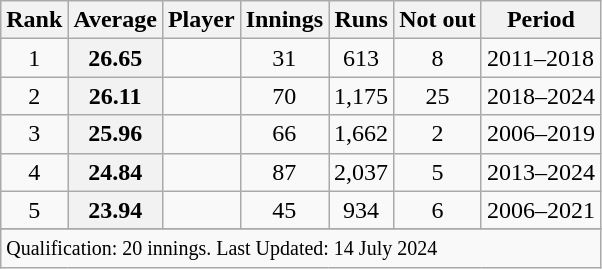<table class="wikitable sortable">
<tr>
<th scope=col>Rank</th>
<th scope=col>Average</th>
<th scope=col>Player</th>
<th scope=col>Innings</th>
<th scope=col>Runs</th>
<th scope=col>Not out</th>
<th scope=col>Period</th>
</tr>
<tr>
<td align=center>1</td>
<th scope=row style=text-align:center;>26.65</th>
<td></td>
<td align=center>31</td>
<td align=center>613</td>
<td align=center>8</td>
<td>2011–2018</td>
</tr>
<tr>
<td align=center>2</td>
<th scope=row style=text-align:center;>26.11</th>
<td></td>
<td align=center>70</td>
<td align=center>1,175</td>
<td align=center>25</td>
<td>2018–2024</td>
</tr>
<tr>
<td align=center>3</td>
<th scope=row style=text-align:center;>25.96</th>
<td></td>
<td align=center>66</td>
<td align=center>1,662</td>
<td align=center>2</td>
<td>2006–2019</td>
</tr>
<tr>
<td align=center>4</td>
<th scope=row style=text-align:center;>24.84</th>
<td></td>
<td align=center>87</td>
<td align=center>2,037</td>
<td align=center>5</td>
<td>2013–2024</td>
</tr>
<tr>
<td align=center>5</td>
<th scope=row style=text-align:center;>23.94</th>
<td></td>
<td align=center>45</td>
<td align=center>934</td>
<td align=center>6</td>
<td>2006–2021</td>
</tr>
<tr>
</tr>
<tr class=sortbottom>
<td colspan=7><small>Qualification: 20 innings. Last Updated: 14 July 2024</small></td>
</tr>
</table>
